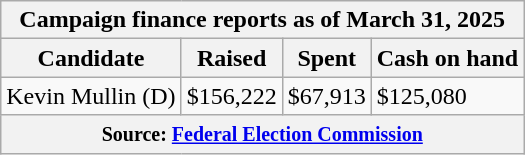<table class="wikitable sortable">
<tr>
<th colspan=4>Campaign finance reports as of March 31, 2025</th>
</tr>
<tr style="text-align:center;">
<th>Candidate</th>
<th>Raised</th>
<th>Spent</th>
<th>Cash on hand</th>
</tr>
<tr>
<td>Kevin Mullin (D)</td>
<td>$156,222</td>
<td>$67,913</td>
<td>$125,080</td>
</tr>
<tr>
<th colspan="4"><small>Source: <a href='#'>Federal Election Commission</a></small></th>
</tr>
</table>
